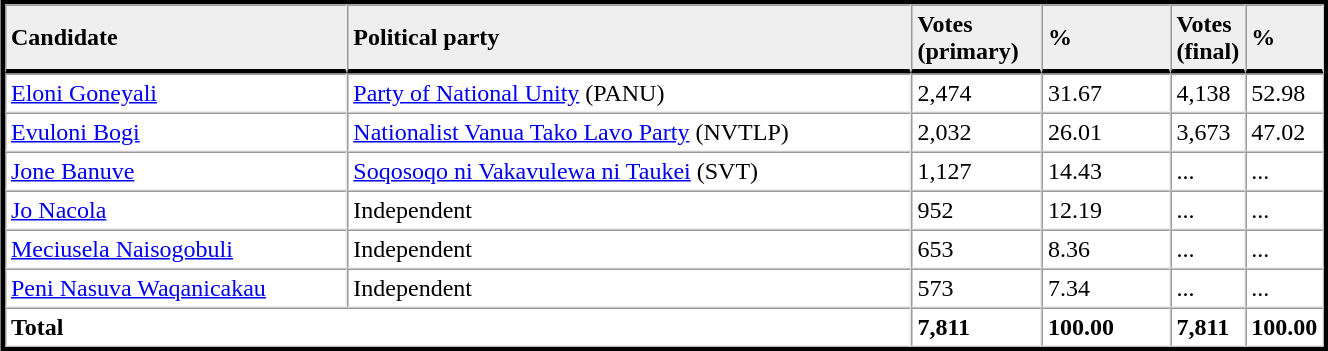<table table width="70%" border="1" align="center" cellpadding=3 cellspacing=0 style="margin:5px; border:3px solid;">
<tr>
<td td width="27%" style="border-bottom:3px solid; background:#efefef;"><strong>Candidate</strong></td>
<td td width="45%" style="border-bottom:3px solid; background:#efefef;"><strong>Political party</strong></td>
<td td width="10%" style="border-bottom:3px solid; background:#efefef;"><strong>Votes<br>(primary)</strong></td>
<td td width="10%" style="border-bottom:3px solid; background:#efefef;"><strong>%</strong></td>
<td td width="4%" style="border-bottom:3px solid; background:#efefef;"><strong>Votes<br>(final)</strong></td>
<td td width="4%" style="border-bottom:3px solid; background:#efefef;"><strong>%</strong></td>
</tr>
<tr>
<td><a href='#'>Eloni Goneyali</a></td>
<td><a href='#'>Party of National Unity</a> (PANU)</td>
<td>2,474</td>
<td>31.67</td>
<td>4,138</td>
<td>52.98</td>
</tr>
<tr>
<td><a href='#'>Evuloni Bogi</a></td>
<td><a href='#'>Nationalist Vanua Tako Lavo Party</a> (NVTLP)</td>
<td>2,032</td>
<td>26.01</td>
<td>3,673</td>
<td>47.02</td>
</tr>
<tr>
<td><a href='#'>Jone Banuve</a></td>
<td><a href='#'>Soqosoqo ni Vakavulewa ni Taukei</a> (SVT)</td>
<td>1,127</td>
<td>14.43</td>
<td>...</td>
<td>...</td>
</tr>
<tr>
<td><a href='#'>Jo Nacola</a></td>
<td>Independent</td>
<td>952</td>
<td>12.19</td>
<td>...</td>
<td>...</td>
</tr>
<tr>
<td><a href='#'>Meciusela Naisogobuli</a></td>
<td>Independent</td>
<td>653</td>
<td>8.36</td>
<td>...</td>
<td>...</td>
</tr>
<tr>
<td><a href='#'>Peni Nasuva Waqanicakau</a></td>
<td>Independent</td>
<td>573</td>
<td>7.34</td>
<td>...</td>
<td>...</td>
</tr>
<tr>
<td colspan=2><strong>Total</strong></td>
<td><strong>7,811</strong></td>
<td><strong>100.00</strong></td>
<td><strong>7,811</strong></td>
<td><strong>100.00</strong></td>
</tr>
<tr>
</tr>
</table>
